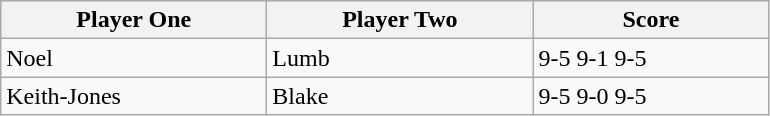<table class="wikitable">
<tr>
<th width=170>Player One</th>
<th width=170>Player Two</th>
<th width=150>Score</th>
</tr>
<tr>
<td> Noel</td>
<td> Lumb</td>
<td>9-5 9-1 9-5</td>
</tr>
<tr>
<td> Keith-Jones</td>
<td> Blake</td>
<td>9-5 9-0 9-5</td>
</tr>
</table>
